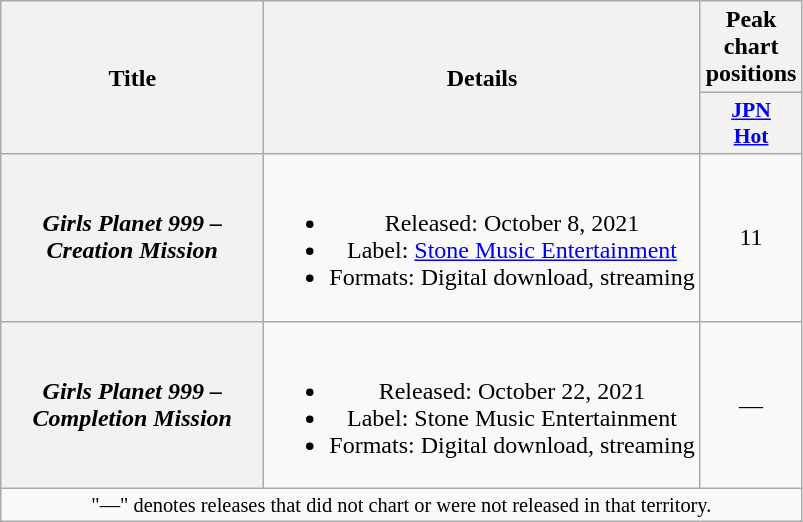<table class="wikitable plainrowheaders" style="text-align:center">
<tr>
<th scope="col" style="width:10.5em" rowspan="2">Title</th>
<th scope="col" rowspan="2">Details</th>
<th scope="col">Peak chart positions</th>
</tr>
<tr>
<th scope="col" style="font-size:90%; width:3em"><a href='#'>JPN<br>Hot</a><br></th>
</tr>
<tr>
<th scope="row"><em>Girls Planet 999 – Creation Mission</em></th>
<td><br><ul><li>Released: October 8, 2021</li><li>Label: <a href='#'>Stone Music Entertainment</a></li><li>Formats: Digital download, streaming</li></ul></td>
<td>11</td>
</tr>
<tr>
<th scope="row"><em>Girls Planet 999 – Completion Mission</em></th>
<td><br><ul><li>Released: October 22, 2021</li><li>Label: Stone Music Entertainment</li><li>Formats: Digital download, streaming</li></ul></td>
<td>—</td>
</tr>
<tr>
<td colspan="3" style="font-size:85%">"—" denotes releases that did not chart or were not released in that territory.</td>
</tr>
</table>
